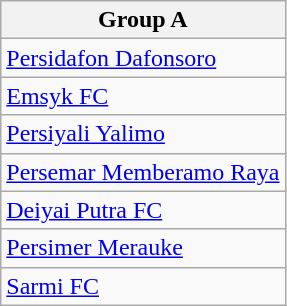<table class="wikitable">
<tr>
<th>Group A</th>
</tr>
<tr>
<td><a href='#'>Persidafon Dafonsoro</a></td>
</tr>
<tr>
<td><a href='#'>Emsyk FC</a></td>
</tr>
<tr>
<td><a href='#'>Persiyali Yalimo</a></td>
</tr>
<tr>
<td><a href='#'>Persemar Memberamo Raya</a></td>
</tr>
<tr>
<td><a href='#'>Deiyai Putra FC</a></td>
</tr>
<tr>
<td><a href='#'>Persimer Merauke</a></td>
</tr>
<tr>
<td><a href='#'>Sarmi FC</a></td>
</tr>
</table>
